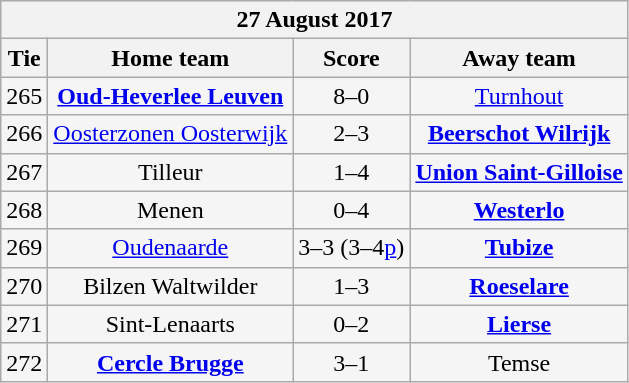<table class="wikitable" style="background:WhiteSmoke; text-align:center">
<tr>
<th colspan="4">27 August 2017</th>
</tr>
<tr>
<th>Tie</th>
<th>Home team</th>
<th>Score</th>
<th>Away team</th>
</tr>
<tr>
<td>265</td>
<td><strong><a href='#'>Oud-Heverlee Leuven</a></strong></td>
<td>8–0</td>
<td><a href='#'>Turnhout</a></td>
</tr>
<tr>
<td>266</td>
<td><a href='#'>Oosterzonen Oosterwijk</a></td>
<td>2–3</td>
<td><strong><a href='#'>Beerschot Wilrijk</a></strong></td>
</tr>
<tr>
<td>267</td>
<td>Tilleur</td>
<td>1–4</td>
<td><strong><a href='#'>Union Saint-Gilloise</a></strong></td>
</tr>
<tr>
<td>268</td>
<td>Menen</td>
<td>0–4</td>
<td><strong><a href='#'>Westerlo</a></strong></td>
</tr>
<tr>
<td>269</td>
<td><a href='#'>Oudenaarde</a></td>
<td>3–3 (3–4<a href='#'>p</a>)</td>
<td><strong><a href='#'>Tubize</a></strong></td>
</tr>
<tr>
<td>270</td>
<td>Bilzen Waltwilder</td>
<td>1–3</td>
<td><strong><a href='#'>Roeselare</a></strong></td>
</tr>
<tr>
<td>271</td>
<td>Sint-Lenaarts</td>
<td>0–2</td>
<td><strong><a href='#'>Lierse</a></strong></td>
</tr>
<tr>
<td>272</td>
<td><strong><a href='#'>Cercle Brugge</a></strong></td>
<td>3–1 </td>
<td>Temse</td>
</tr>
</table>
